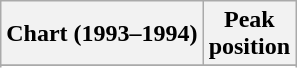<table class="wikitable sortable" border="1">
<tr>
<th>Chart (1993–1994)</th>
<th>Peak<br>position</th>
</tr>
<tr>
</tr>
<tr>
</tr>
<tr>
</tr>
</table>
